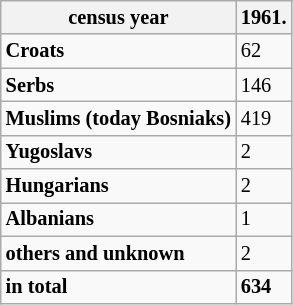<table class="wikitable" style="font-size: 85%;">
<tr>
<th>census year</th>
<th>1961.</th>
</tr>
<tr>
<td><strong>Croats</strong></td>
<td>62</td>
</tr>
<tr>
<td><strong>Serbs</strong></td>
<td>146</td>
</tr>
<tr>
<td><strong>Muslims (today Bosniaks)</strong></td>
<td>419</td>
</tr>
<tr>
<td><strong>Yugoslavs</strong></td>
<td>2</td>
</tr>
<tr>
<td><strong>Hungarians</strong></td>
<td>2</td>
</tr>
<tr>
<td><strong>Albanians</strong></td>
<td>1</td>
</tr>
<tr>
<td><strong>others and unknown</strong></td>
<td>2</td>
</tr>
<tr>
<td><strong>in total</strong></td>
<td><strong>634</strong></td>
</tr>
</table>
